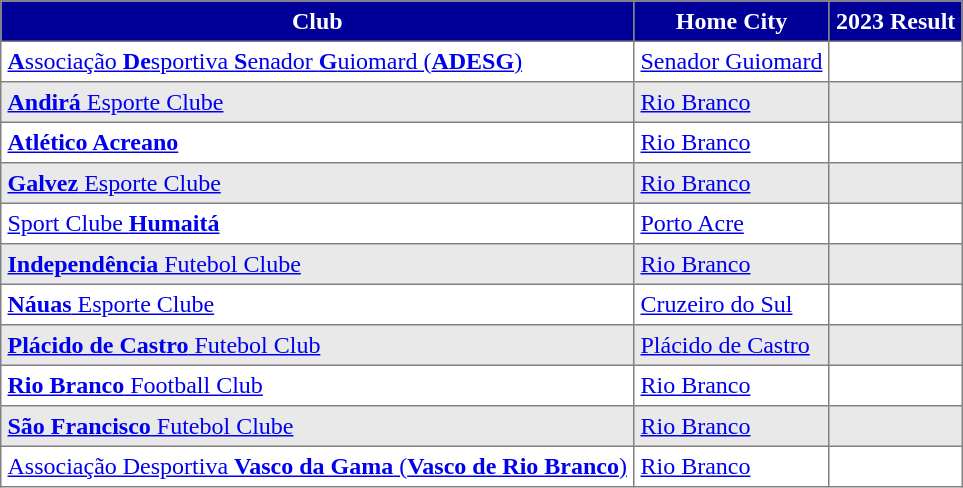<table class="toccolours" border="1" cellpadding="4" cellspacing="0" style="border-collapse: collapse; margin:0;">
<tr>
<th style="background: #009; color: #fff;">Club</th>
<th style="background: #009; color: #fff;">Home City</th>
<th style="background: #009; color: #fff;">2023 Result</th>
</tr>
<tr style="background:white; color:black">
<td><a href='#'><strong>A</strong>ssociação <strong>De</strong>sportiva <strong>S</strong>enador <strong>G</strong>uiomard (<strong>ADESG</strong>)</a></td>
<td><a href='#'>Senador Guiomard</a></td>
<td></td>
</tr>
<tr style="background:#e9e9e9; color:black">
<td><a href='#'><strong>Andirá</strong> Esporte Clube</a></td>
<td><a href='#'>Rio Branco</a></td>
<td></td>
</tr>
<tr style="background:white; color:black">
<td><strong><a href='#'>Atlético Acreano</a></strong></td>
<td><a href='#'>Rio Branco</a></td>
<td></td>
</tr>
<tr style="background:#e9e9e9; color:black">
<td><a href='#'><strong>Galvez</strong> Esporte Clube</a></td>
<td><a href='#'>Rio Branco</a></td>
<td></td>
</tr>
<tr style="background:white; color:black">
<td><a href='#'>Sport Clube <strong>Humaitá</strong></a></td>
<td><a href='#'>Porto Acre</a></td>
<td></td>
</tr>
<tr style="background:#e9e9e9; color:black">
<td><a href='#'><strong>Independência</strong> Futebol Clube</a></td>
<td><a href='#'>Rio Branco</a></td>
<td></td>
</tr>
<tr style="background:white; color:black">
<td><a href='#'><strong>Náuas</strong> Esporte Clube</a></td>
<td><a href='#'>Cruzeiro do Sul</a></td>
<td></td>
</tr>
<tr style="background:#e9e9e9; color:black">
<td><a href='#'><strong>Plácido de Castro</strong> Futebol Club</a></td>
<td><a href='#'>Plácido de Castro</a></td>
<td></td>
</tr>
<tr style="background:white; color:black">
<td><a href='#'><strong>Rio Branco</strong> Football Club</a></td>
<td><a href='#'>Rio Branco</a></td>
<td></td>
</tr>
<tr style="background:#e9e9e9; color:black">
<td><a href='#'><strong>São Francisco</strong> Futebol Clube</a></td>
<td><a href='#'>Rio Branco</a></td>
<td></td>
</tr>
<tr style="background:white; color:black">
<td><a href='#'>Associação Desportiva <strong>Vasco da Gama</strong> (<strong>Vasco de Rio Branco</strong>)</a></td>
<td><a href='#'>Rio Branco</a></td>
<td></td>
</tr>
</table>
